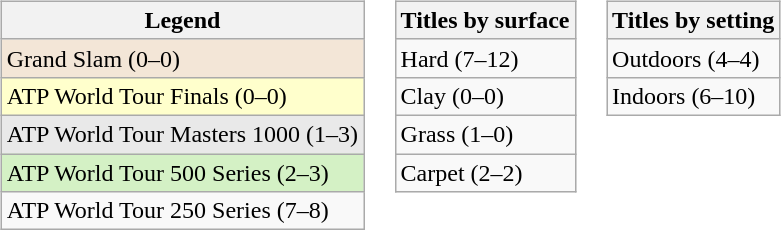<table>
<tr valign=top>
<td><br><table class="sortable wikitable">
<tr>
<th>Legend</th>
</tr>
<tr style="background:#f3e6d7;">
<td>Grand Slam (0–0)</td>
</tr>
<tr style="background:#ffc;">
<td>ATP World Tour Finals (0–0)</td>
</tr>
<tr style="background:#e9e9e9;">
<td>ATP World Tour Masters 1000 (1–3)</td>
</tr>
<tr style="background:#d4f1c5;">
<td>ATP World Tour 500 Series (2–3)</td>
</tr>
<tr>
<td>ATP World Tour 250 Series (7–8)</td>
</tr>
</table>
</td>
<td><br><table class="sortable wikitable">
<tr>
<th>Titles by surface</th>
</tr>
<tr>
<td>Hard (7–12)</td>
</tr>
<tr>
<td>Clay (0–0)</td>
</tr>
<tr>
<td>Grass (1–0)</td>
</tr>
<tr>
<td>Carpet (2–2)</td>
</tr>
</table>
</td>
<td><br><table class="sortable wikitable">
<tr>
<th>Titles by setting</th>
</tr>
<tr>
<td>Outdoors (4–4)</td>
</tr>
<tr>
<td>Indoors (6–10)</td>
</tr>
</table>
</td>
</tr>
</table>
